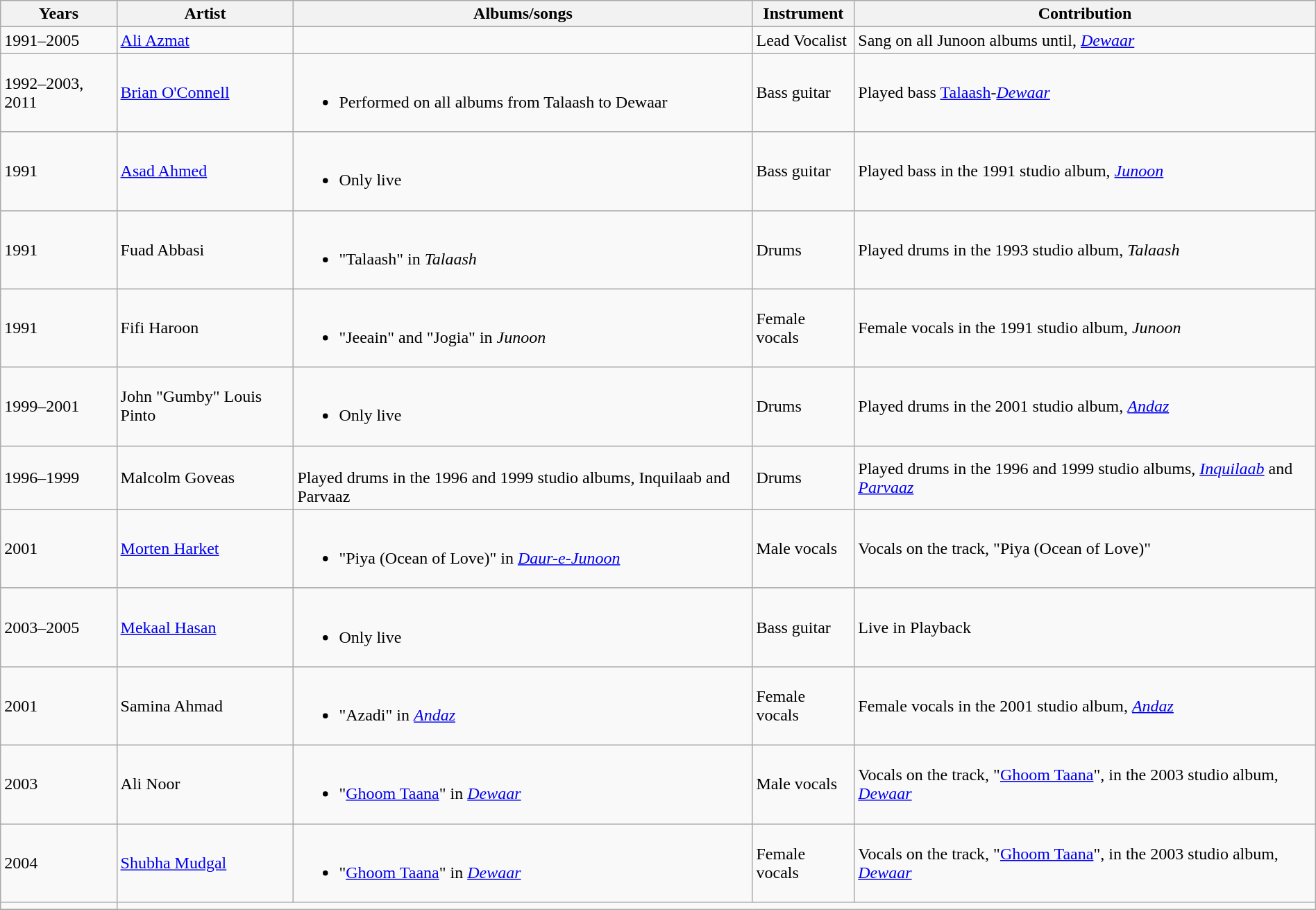<table class="wikitable" style="margin:1em auto;">
<tr>
<th>Years</th>
<th>Artist</th>
<th>Albums/songs</th>
<th>Instrument</th>
<th>Contribution</th>
</tr>
<tr>
<td>1991–2005</td>
<td><a href='#'>Ali Azmat</a></td>
<td></td>
<td>Lead Vocalist</td>
<td>Sang on all Junoon albums until, <em><a href='#'>Dewaar</a></em></td>
</tr>
<tr>
<td>1992–2003, 2011</td>
<td><a href='#'>Brian O'Connell</a></td>
<td><br><ul><li>Performed on all albums from Talaash to Dewaar</li></ul></td>
<td>Bass guitar</td>
<td>Played bass <a href='#'>Talaash</a><em>-<a href='#'>Dewaar</a></em></td>
</tr>
<tr>
<td>1991</td>
<td><a href='#'>Asad Ahmed</a></td>
<td><br><ul><li>Only live</li></ul></td>
<td>Bass guitar</td>
<td>Played bass in the 1991 studio album, <em><a href='#'>Junoon</a></em></td>
</tr>
<tr>
<td>1991</td>
<td>Fuad Abbasi</td>
<td><br><ul><li>"Talaash" in <em>Talaash</em></li></ul></td>
<td>Drums</td>
<td>Played drums in the 1993 studio album, <em>Talaash</em></td>
</tr>
<tr>
<td>1991</td>
<td>Fifi Haroon</td>
<td><br><ul><li>"Jeeain" and "Jogia" in <em>Junoon</em></li></ul></td>
<td>Female vocals</td>
<td>Female vocals in the 1991 studio album, <em>Junoon</em></td>
</tr>
<tr>
<td>1999–2001</td>
<td>John "Gumby" Louis Pinto</td>
<td><br><ul><li>Only live</li></ul></td>
<td>Drums</td>
<td>Played drums in the 2001 studio album, <em><a href='#'>Andaz</a></em></td>
</tr>
<tr>
<td>1996–1999</td>
<td>Malcolm Goveas</td>
<td><br>Played drums in the 1996 and 1999 studio albums, Inquilaab and Parvaaz</td>
<td>Drums</td>
<td>Played drums in the 1996 and 1999 studio albums, <em><a href='#'>Inquilaab</a></em> and <em><a href='#'>Parvaaz</a></em></td>
</tr>
<tr>
<td>2001</td>
<td><a href='#'>Morten Harket</a></td>
<td><br><ul><li>"Piya (Ocean of Love)"  in <em><a href='#'>Daur-e-Junoon</a></em></li></ul></td>
<td>Male vocals</td>
<td>Vocals on the track, "Piya (Ocean of Love)"</td>
</tr>
<tr>
<td>2003–2005</td>
<td><a href='#'>Mekaal Hasan</a></td>
<td><br><ul><li>Only live</li></ul></td>
<td>Bass guitar</td>
<td>Live in Playback</td>
</tr>
<tr>
<td>2001</td>
<td>Samina Ahmad</td>
<td><br><ul><li>"Azadi" in <em><a href='#'>Andaz</a></em></li></ul></td>
<td>Female vocals</td>
<td>Female vocals in the 2001 studio album, <em><a href='#'>Andaz</a></em></td>
</tr>
<tr>
<td>2003</td>
<td>Ali Noor</td>
<td><br><ul><li>"<a href='#'>Ghoom Taana</a>" in <em><a href='#'>Dewaar</a></em></li></ul></td>
<td>Male vocals</td>
<td>Vocals on the track, "<a href='#'>Ghoom Taana</a>", in the 2003 studio album, <em><a href='#'>Dewaar</a></em></td>
</tr>
<tr>
<td>2004</td>
<td><a href='#'>Shubha Mudgal</a></td>
<td><br><ul><li>"<a href='#'>Ghoom Taana</a>" in <em><a href='#'>Dewaar</a></em></li></ul></td>
<td>Female vocals</td>
<td>Vocals on the track, "<a href='#'>Ghoom Taana</a>", in the 2003 studio album, <em><a href='#'>Dewaar</a></em></td>
</tr>
<tr>
<td></td>
</tr>
<tr>
</tr>
</table>
